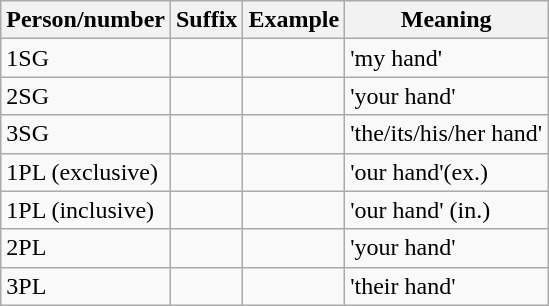<table class="wikitable">
<tr>
<th>Person/number</th>
<th>Suffix</th>
<th>Example</th>
<th>Meaning</th>
</tr>
<tr>
<td>1SG</td>
<td></td>
<td></td>
<td>'my hand'</td>
</tr>
<tr>
<td>2SG</td>
<td></td>
<td></td>
<td>'your hand'</td>
</tr>
<tr>
<td>3SG</td>
<td></td>
<td></td>
<td>'the/its/his/her hand'</td>
</tr>
<tr>
<td>1PL (exclusive)</td>
<td></td>
<td></td>
<td>'our hand'(ex.)</td>
</tr>
<tr>
<td>1PL (inclusive)</td>
<td></td>
<td></td>
<td>'our hand' (in.)</td>
</tr>
<tr>
<td>2PL</td>
<td></td>
<td></td>
<td>'your hand'</td>
</tr>
<tr>
<td>3PL</td>
<td></td>
<td></td>
<td>'their hand'</td>
</tr>
</table>
